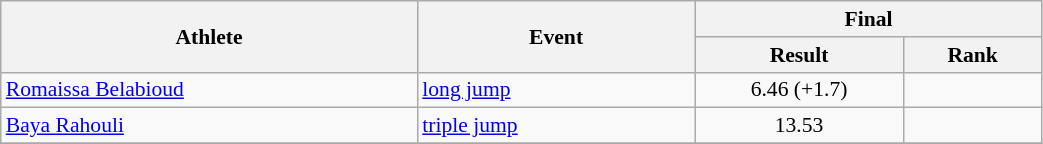<table class="wikitable" width="55%" style="text-align:center; font-size:90%">
<tr>
<th rowspan="2" width="30%">Athlete</th>
<th rowspan="2" width="20%">Event</th>
<th colspan="2" width="25%">Final</th>
</tr>
<tr>
<th width="15%">Result</th>
<th>Rank</th>
</tr>
<tr>
<td align="left"><a href='#'>Romaissa Belabioud</a></td>
<td align="left"><a href='#'>long jump</a></td>
<td>6.46 (+1.7)</td>
<td></td>
</tr>
<tr>
<td align="left"><a href='#'>Baya Rahouli</a></td>
<td align="left"><a href='#'>triple jump</a></td>
<td>13.53</td>
<td></td>
</tr>
<tr>
</tr>
</table>
